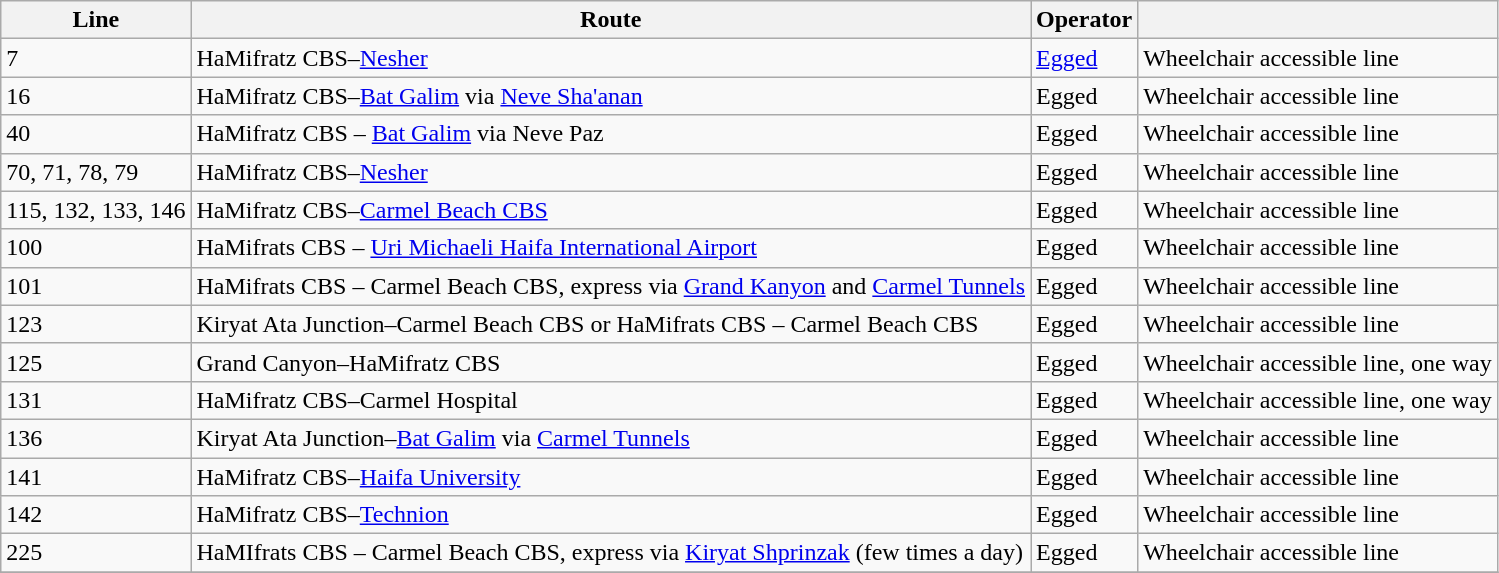<table class=wikitable>
<tr>
<th>Line</th>
<th>Route</th>
<th>Operator</th>
<th></th>
</tr>
<tr>
<td>7</td>
<td>HaMifratz CBS–<a href='#'>Nesher</a></td>
<td><a href='#'>Egged</a></td>
<td>Wheelchair accessible line</td>
</tr>
<tr>
<td>16</td>
<td>HaMifratz CBS–<a href='#'>Bat Galim</a> via <a href='#'>Neve Sha'anan</a></td>
<td>Egged</td>
<td>Wheelchair accessible line</td>
</tr>
<tr>
<td>40</td>
<td>HaMifratz CBS – <a href='#'>Bat Galim</a> via Neve Paz</td>
<td>Egged</td>
<td>Wheelchair accessible line</td>
</tr>
<tr>
<td>70, 71, 78, 79</td>
<td>HaMifratz CBS–<a href='#'>Nesher</a></td>
<td>Egged</td>
<td>Wheelchair accessible line</td>
</tr>
<tr>
<td>115, 132, 133, 146</td>
<td>HaMifratz CBS–<a href='#'>Carmel Beach CBS</a></td>
<td>Egged</td>
<td>Wheelchair accessible line</td>
</tr>
<tr>
<td>100</td>
<td>HaMifrats CBS – <a href='#'>Uri Michaeli Haifa International Airport</a></td>
<td>Egged</td>
<td>Wheelchair accessible line</td>
</tr>
<tr>
<td>101</td>
<td>HaMifrats CBS – Carmel Beach CBS, express via <a href='#'>Grand Kanyon</a> and <a href='#'>Carmel Tunnels</a></td>
<td>Egged</td>
<td>Wheelchair accessible line</td>
</tr>
<tr>
<td>123</td>
<td>Kiryat Ata Junction–Carmel Beach CBS or HaMifrats CBS – Carmel Beach CBS</td>
<td>Egged</td>
<td>Wheelchair accessible line</td>
</tr>
<tr>
<td>125</td>
<td>Grand Canyon–HaMifratz CBS</td>
<td>Egged</td>
<td>Wheelchair accessible line, one way</td>
</tr>
<tr>
<td>131</td>
<td>HaMifratz CBS–Carmel Hospital</td>
<td>Egged</td>
<td>Wheelchair accessible line, one way</td>
</tr>
<tr>
<td>136</td>
<td>Kiryat Ata Junction–<a href='#'>Bat Galim</a> via <a href='#'>Carmel Tunnels</a></td>
<td>Egged</td>
<td>Wheelchair accessible line</td>
</tr>
<tr>
<td>141</td>
<td>HaMifratz CBS–<a href='#'>Haifa University</a></td>
<td>Egged</td>
<td>Wheelchair accessible line</td>
</tr>
<tr>
<td>142</td>
<td>HaMifratz CBS–<a href='#'>Technion</a></td>
<td>Egged</td>
<td>Wheelchair accessible line</td>
</tr>
<tr>
<td>225</td>
<td>HaMIfrats CBS – Carmel Beach CBS, express via <a href='#'>Kiryat Shprinzak</a> (few times a day)</td>
<td>Egged</td>
<td>Wheelchair accessible line</td>
</tr>
<tr>
</tr>
</table>
